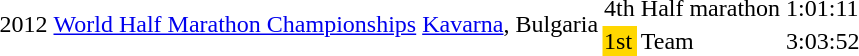<table>
<tr>
<td rowspan=2>2012</td>
<td rowspan=2><a href='#'>World Half Marathon Championships</a></td>
<td rowspan=2><a href='#'>Kavarna</a>, Bulgaria</td>
<td>4th</td>
<td>Half marathon</td>
<td>1:01:11</td>
</tr>
<tr>
<td bgcolor=gold>1st</td>
<td>Team</td>
<td>3:03:52</td>
</tr>
</table>
